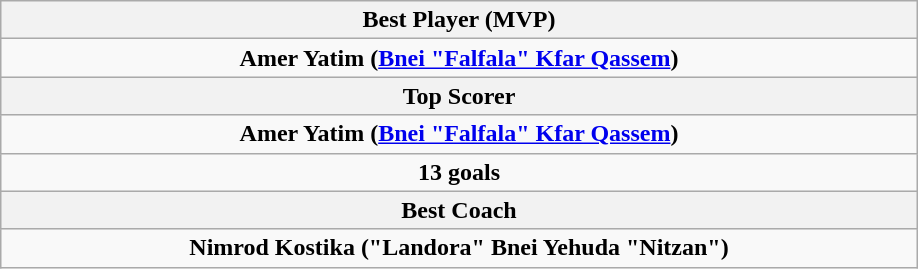<table class="wikitable" style="margin:auto">
<tr>
<th width=60% colspan="3">Best Player (MVP)</th>
</tr>
<tr>
<td align="center" colspan="3"><strong> Amer Yatim (<a href='#'>Bnei "Falfala" Kfar Qassem</a>)</strong></td>
</tr>
<tr>
<th colspan="3">Top Scorer</th>
</tr>
<tr>
<td align="center" colspan="3"><strong> Amer Yatim (<a href='#'>Bnei "Falfala" Kfar Qassem</a>)</strong></td>
</tr>
<tr>
<td align="center" colspan="3"><strong>13 goals</strong></td>
</tr>
<tr>
<th colspan="3">Best Coach</th>
</tr>
<tr>
<td colspan="3" align="center"><strong> Nimrod Kostika ("Landora" Bnei Yehuda "Nitzan")</strong></td>
</tr>
</table>
